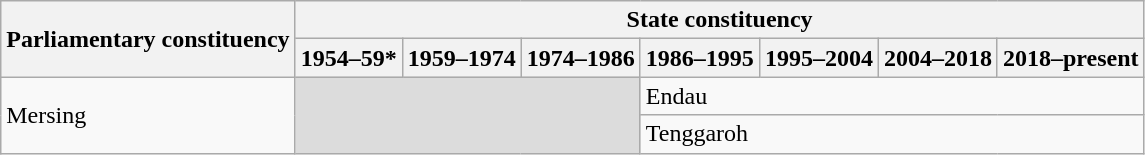<table class="wikitable">
<tr>
<th rowspan="2">Parliamentary constituency</th>
<th colspan="7">State constituency</th>
</tr>
<tr>
<th>1954–59*</th>
<th>1959–1974</th>
<th>1974–1986</th>
<th>1986–1995</th>
<th>1995–2004</th>
<th>2004–2018</th>
<th>2018–present</th>
</tr>
<tr>
<td rowspan="2">Mersing</td>
<td colspan="3" rowspan="2" bgcolor="dcdcdc"></td>
<td colspan="4">Endau</td>
</tr>
<tr>
<td colspan="4">Tenggaroh</td>
</tr>
</table>
